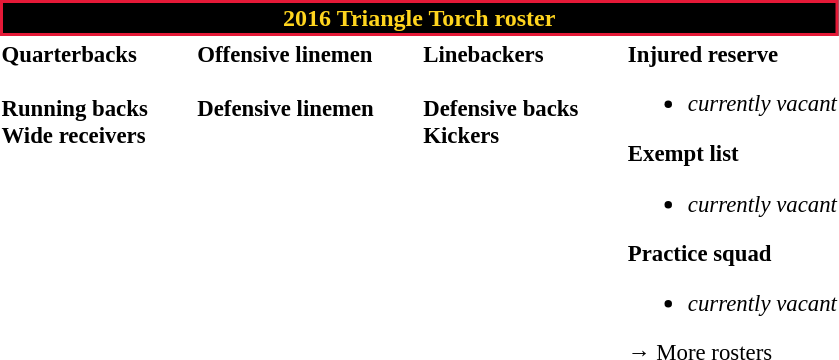<table class="toccolours" style="text-align: left;">
<tr>
<th colspan="7" style="background:#000000; border:2px solid #E41937; color:#FFD51E; text-align:center;">2016 Triangle Torch roster</th>
</tr>
<tr>
<td style="font-size: 95%;vertical-align:top;"><strong>Quarterbacks</strong><br>
<br><strong>Running backs</strong>
<br><strong>Wide receivers</strong>





</td>
<td style="width: 25px;"></td>
<td style="font-size: 95%;vertical-align:top;"><strong>Offensive linemen</strong><br>





<br><strong>Defensive linemen</strong>


</td>
<td style="width: 25px;"></td>
<td style="font-size: 95%;vertical-align:top;"><strong>Linebackers</strong><br>

<br><strong>Defensive backs</strong>






<br><strong>Kickers</strong>
</td>
<td style="width: 25px;"></td>
<td style="font-size: 95%;vertical-align:top;"><strong>Injured reserve</strong><br><ul><li><em>currently vacant</em></li></ul><strong>Exempt list</strong><ul><li><em>currently vacant</em></li></ul><strong>Practice squad</strong><ul><li><em>currently vacant</em></li></ul>
→ More rosters</td>
</tr>
<tr>
</tr>
</table>
